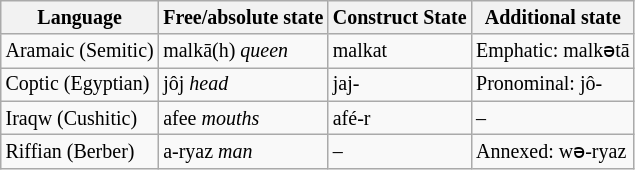<table class="wikitable" style="font-size:smaller;">
<tr>
<th>Language</th>
<th>Free/absolute state</th>
<th>Construct State</th>
<th>Additional state</th>
</tr>
<tr>
<td>Aramaic (Semitic)</td>
<td>malkā(h) <em>queen</em></td>
<td>malkat</td>
<td>Emphatic: malkətā</td>
</tr>
<tr>
<td>Coptic (Egyptian)</td>
<td>jôj <em>head</em></td>
<td>jaj-</td>
<td>Pronominal: jô-</td>
</tr>
<tr>
<td>Iraqw (Cushitic)</td>
<td>afee <em>mouths</em></td>
<td>afé-r</td>
<td>–</td>
</tr>
<tr>
<td>Riffian (Berber)</td>
<td>a-ryaz <em>man</em></td>
<td>–</td>
<td>Annexed: wə-ryaz</td>
</tr>
</table>
